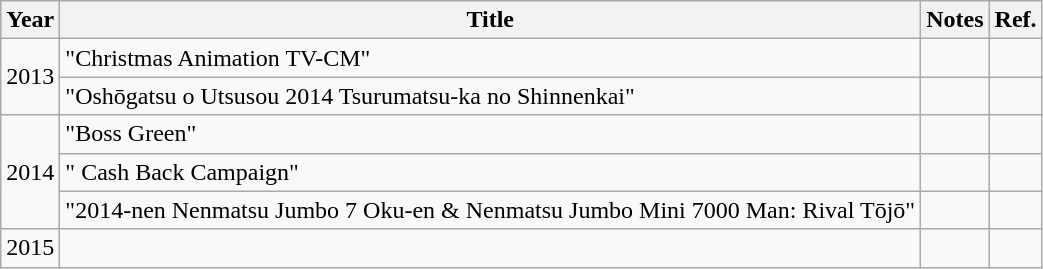<table class="wikitable">
<tr>
<th>Year</th>
<th>Title</th>
<th>Notes</th>
<th>Ref.</th>
</tr>
<tr>
<td rowspan="2">2013</td>
<td>"Christmas Animation TV-CM"</td>
<td></td>
<td></td>
</tr>
<tr>
<td>"Oshōgatsu o Utsusou 2014 Tsurumatsu-ka no Shinnenkai"</td>
<td></td>
<td></td>
</tr>
<tr>
<td rowspan="3">2014</td>
<td>"Boss Green"</td>
<td></td>
<td></td>
</tr>
<tr>
<td>" Cash Back Campaign"</td>
<td></td>
<td></td>
</tr>
<tr>
<td>"2014-nen Nenmatsu Jumbo 7 Oku-en & Nenmatsu Jumbo Mini 7000 Man: Rival Tōjō"</td>
<td></td>
<td></td>
</tr>
<tr>
<td>2015</td>
<td></td>
<td></td>
<td></td>
</tr>
</table>
